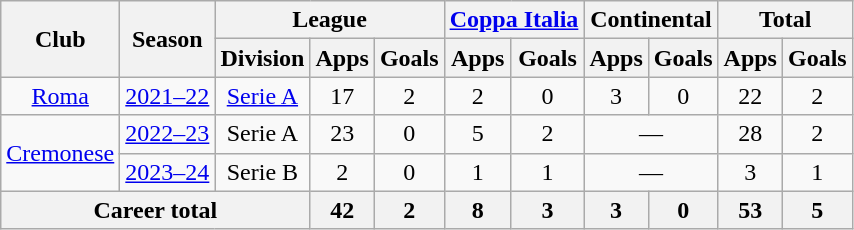<table class="wikitable" style="text-align:center">
<tr>
<th rowspan="2">Club</th>
<th rowspan="2">Season</th>
<th colspan="3">League</th>
<th colspan="2"><a href='#'>Coppa Italia</a></th>
<th colspan="2">Continental</th>
<th colspan="2">Total</th>
</tr>
<tr>
<th>Division</th>
<th>Apps</th>
<th>Goals</th>
<th>Apps</th>
<th>Goals</th>
<th>Apps</th>
<th>Goals</th>
<th>Apps</th>
<th>Goals</th>
</tr>
<tr>
<td><a href='#'>Roma</a></td>
<td><a href='#'>2021–22</a></td>
<td><a href='#'>Serie A</a></td>
<td>17</td>
<td>2</td>
<td>2</td>
<td>0</td>
<td>3</td>
<td>0</td>
<td>22</td>
<td>2</td>
</tr>
<tr>
<td rowspan="2"><a href='#'>Cremonese</a></td>
<td><a href='#'>2022–23</a></td>
<td>Serie A</td>
<td>23</td>
<td>0</td>
<td>5</td>
<td>2</td>
<td colspan="2">—</td>
<td>28</td>
<td>2</td>
</tr>
<tr>
<td><a href='#'>2023–24</a></td>
<td>Serie B</td>
<td>2</td>
<td>0</td>
<td>1</td>
<td>1</td>
<td colspan="2">—</td>
<td>3</td>
<td>1</td>
</tr>
<tr>
<th colspan="3">Career total</th>
<th>42</th>
<th>2</th>
<th>8</th>
<th>3</th>
<th>3</th>
<th>0</th>
<th>53</th>
<th>5</th>
</tr>
</table>
